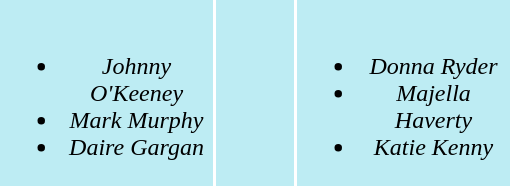<table>
<tr align=center bgcolor="#bdecf3">
<td width="140" valign="top"><br><ul><li><em>Johnny O'Keeney</em></li><li><em>Mark Murphy</em></li><li><em>Daire Gargan</em></li></ul></td>
<td width="50"><em> </em></td>
<td width="140" valign="top"><br><ul><li><em>Donna Ryder</em></li><li><em>Majella Haverty</em></li><li><em>Katie Kenny</em></li></ul></td>
</tr>
</table>
